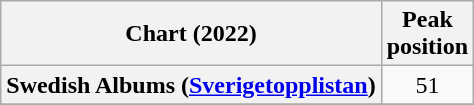<table class="wikitable sortable plainrowheaders" style="text-align:center">
<tr>
<th scope="col">Chart (2022)</th>
<th scope="col">Peak<br>position</th>
</tr>
<tr>
<th scope="row">Swedish Albums (<a href='#'>Sverigetopplistan</a>)</th>
<td>51</td>
</tr>
<tr>
</tr>
<tr>
</tr>
</table>
